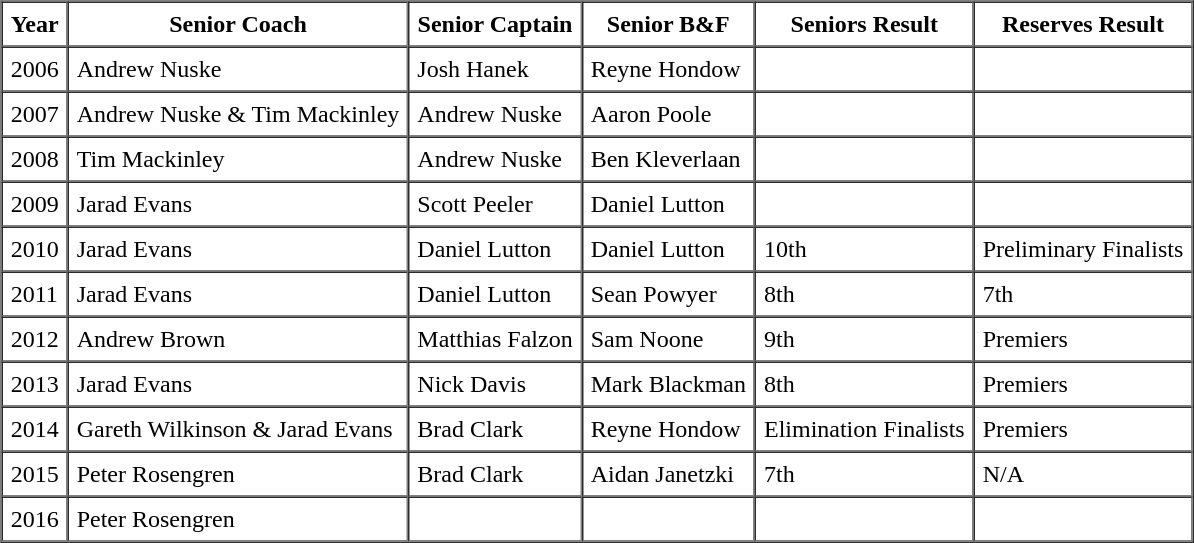<table border="1" cellspacing="0" cellpadding="5" align="center">
<tr>
<th>Year</th>
<th>Senior Coach</th>
<th>Senior Captain</th>
<th>Senior B&F</th>
<th>Seniors Result</th>
<th>Reserves Result</th>
</tr>
<tr>
<td>2006</td>
<td>Andrew Nuske</td>
<td>Josh Hanek</td>
<td>Reyne Hondow</td>
<td></td>
<td></td>
</tr>
<tr>
<td>2007</td>
<td>Andrew Nuske & Tim Mackinley</td>
<td>Andrew Nuske</td>
<td>Aaron Poole</td>
<td></td>
<td></td>
</tr>
<tr>
<td>2008</td>
<td>Tim Mackinley</td>
<td>Andrew Nuske</td>
<td>Ben Kleverlaan</td>
<td></td>
<td></td>
</tr>
<tr>
<td>2009</td>
<td>Jarad Evans</td>
<td>Scott Peeler</td>
<td>Daniel Lutton</td>
<td></td>
<td></td>
</tr>
<tr>
<td>2010</td>
<td>Jarad Evans</td>
<td>Daniel Lutton</td>
<td>Daniel Lutton</td>
<td>10th</td>
<td>Preliminary Finalists</td>
</tr>
<tr>
<td>2011</td>
<td>Jarad Evans</td>
<td>Daniel Lutton</td>
<td>Sean Powyer</td>
<td>8th</td>
<td>7th</td>
</tr>
<tr>
<td>2012</td>
<td>Andrew Brown</td>
<td>Matthias Falzon</td>
<td>Sam Noone</td>
<td>9th</td>
<td>Premiers</td>
</tr>
<tr>
<td>2013</td>
<td>Jarad Evans</td>
<td>Nick Davis</td>
<td>Mark Blackman</td>
<td>8th</td>
<td>Premiers</td>
</tr>
<tr>
<td>2014</td>
<td>Gareth Wilkinson & Jarad Evans</td>
<td>Brad Clark</td>
<td>Reyne Hondow</td>
<td>Elimination Finalists</td>
<td>Premiers</td>
</tr>
<tr>
<td>2015</td>
<td>Peter Rosengren</td>
<td>Brad Clark</td>
<td>Aidan Janetzki</td>
<td>7th</td>
<td>N/A</td>
</tr>
<tr>
<td>2016</td>
<td>Peter Rosengren</td>
<td></td>
<td></td>
<td></td>
<td></td>
</tr>
</table>
